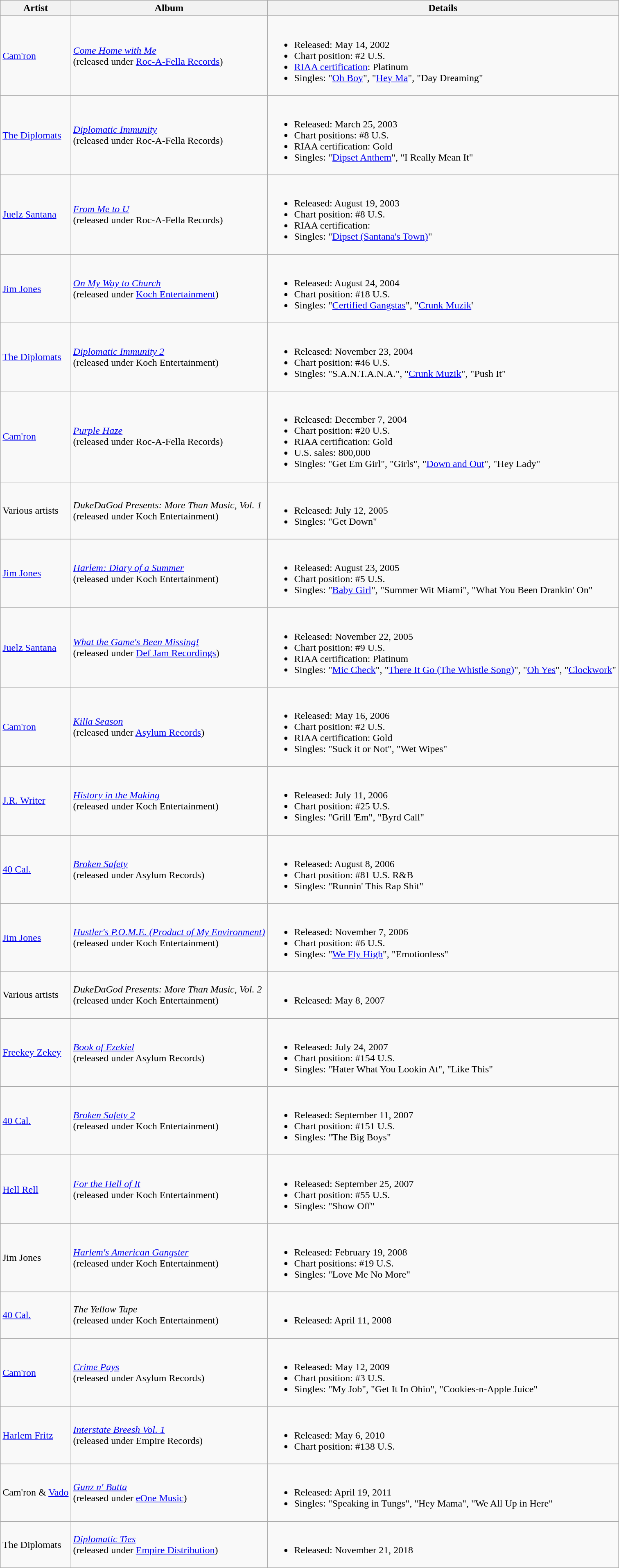<table class="wikitable sortable">
<tr>
<th>Artist</th>
<th>Album</th>
<th class="unsortable">Details</th>
</tr>
<tr>
<td><a href='#'>Cam'ron</a></td>
<td><em><a href='#'>Come Home with Me</a></em><br>(released under <a href='#'>Roc-A-Fella Records</a>)</td>
<td><br><ul><li>Released: May 14, 2002</li><li>Chart position: #2 U.S.</li><li><a href='#'>RIAA certification</a>: Platinum</li><li>Singles: "<a href='#'>Oh Boy</a>", "<a href='#'>Hey Ma</a>", "Day Dreaming"</li></ul></td>
</tr>
<tr>
<td><a href='#'>The Diplomats</a></td>
<td><em><a href='#'>Diplomatic Immunity</a></em><br>(released under Roc-A-Fella Records)</td>
<td><br><ul><li>Released: March 25, 2003</li><li>Chart positions: #8 U.S.</li><li>RIAA certification: Gold</li><li>Singles: "<a href='#'>Dipset Anthem</a>", "I Really Mean It"</li></ul></td>
</tr>
<tr>
<td><a href='#'>Juelz Santana</a></td>
<td><em><a href='#'>From Me to U</a></em><br>(released under Roc-A-Fella Records)</td>
<td><br><ul><li>Released: August 19, 2003</li><li>Chart position: #8 U.S.</li><li>RIAA certification:</li><li>Singles: "<a href='#'>Dipset (Santana's Town)</a>"</li></ul></td>
</tr>
<tr>
<td><a href='#'>Jim Jones</a></td>
<td><em><a href='#'>On My Way to Church</a></em><br>(released under <a href='#'>Koch Entertainment</a>)</td>
<td><br><ul><li>Released: August 24, 2004</li><li>Chart position: #18 U.S.</li><li>Singles: "<a href='#'>Certified Gangstas</a>", "<a href='#'>Crunk Muzik</a>'</li></ul></td>
</tr>
<tr>
<td><a href='#'>The Diplomats</a></td>
<td><em><a href='#'>Diplomatic Immunity 2</a></em><br>(released under Koch Entertainment)</td>
<td><br><ul><li>Released: November 23, 2004</li><li>Chart position: #46 U.S.</li><li>Singles: "S.A.N.T.A.N.A.", "<a href='#'>Crunk Muzik</a>", "Push It"</li></ul></td>
</tr>
<tr>
<td><a href='#'>Cam'ron</a></td>
<td><em><a href='#'>Purple Haze</a></em><br>(released under Roc-A-Fella Records)</td>
<td><br><ul><li>Released: December 7, 2004</li><li>Chart position: #20 U.S.</li><li>RIAA certification: Gold</li><li>U.S. sales: 800,000</li><li>Singles: "Get Em Girl", "Girls", "<a href='#'>Down and Out</a>", "Hey Lady"</li></ul></td>
</tr>
<tr>
<td>Various artists</td>
<td><em>DukeDaGod Presents: More Than Music, Vol. 1</em><br>(released under Koch Entertainment)</td>
<td><br><ul><li>Released: July 12, 2005</li><li>Singles: "Get Down"</li></ul></td>
</tr>
<tr>
<td><a href='#'>Jim Jones</a></td>
<td><em><a href='#'>Harlem: Diary of a Summer</a></em><br>(released under Koch Entertainment)</td>
<td><br><ul><li>Released: August 23, 2005</li><li>Chart position: #5 U.S.</li><li>Singles: "<a href='#'>Baby Girl</a>", "Summer Wit Miami", "What You Been Drankin' On"</li></ul></td>
</tr>
<tr>
<td><a href='#'>Juelz Santana</a></td>
<td><em><a href='#'>What the Game's Been Missing!</a></em><br>(released under <a href='#'>Def Jam Recordings</a>)</td>
<td><br><ul><li>Released: November 22, 2005</li><li>Chart position: #9 U.S.</li><li>RIAA certification: Platinum</li><li>Singles: "<a href='#'>Mic Check</a>", "<a href='#'>There It Go (The Whistle Song)</a>", "<a href='#'>Oh Yes</a>", "<a href='#'>Clockwork</a>"</li></ul></td>
</tr>
<tr>
<td><a href='#'>Cam'ron</a></td>
<td><em><a href='#'>Killa Season</a></em><br>(released under <a href='#'>Asylum Records</a>)</td>
<td><br><ul><li>Released: May 16, 2006</li><li>Chart position: #2 U.S.</li><li>RIAA certification: Gold</li><li>Singles: "Suck it or Not", "Wet Wipes"</li></ul></td>
</tr>
<tr>
<td><a href='#'>J.R. Writer</a></td>
<td><em><a href='#'>History in the Making</a></em><br>(released under Koch Entertainment)</td>
<td><br><ul><li>Released: July 11, 2006</li><li>Chart position: #25 U.S.</li><li>Singles: "Grill 'Em", "Byrd Call"</li></ul></td>
</tr>
<tr>
<td><a href='#'>40 Cal.</a></td>
<td><em><a href='#'>Broken Safety</a></em><br>(released under Asylum Records)</td>
<td><br><ul><li>Released: August 8, 2006</li><li>Chart position: #81 U.S. R&B</li><li>Singles: "Runnin' This Rap Shit"</li></ul></td>
</tr>
<tr>
<td><a href='#'>Jim Jones</a></td>
<td><em><a href='#'>Hustler's P.O.M.E. (Product of My Environment)</a></em><br>(released under Koch Entertainment)</td>
<td><br><ul><li>Released: November 7, 2006</li><li>Chart position: #6 U.S.</li><li>Singles: "<a href='#'>We Fly High</a>", "Emotionless"</li></ul></td>
</tr>
<tr>
<td>Various artists</td>
<td><em>DukeDaGod Presents: More Than Music, Vol. 2</em><br>(released under Koch Entertainment)</td>
<td><br><ul><li>Released: May 8, 2007</li></ul></td>
</tr>
<tr>
<td><a href='#'>Freekey Zekey</a></td>
<td><em><a href='#'>Book of Ezekiel</a></em><br>(released under Asylum Records)</td>
<td><br><ul><li>Released: July 24, 2007</li><li>Chart position: #154 U.S.</li><li>Singles: "Hater What You Lookin At", "Like This"</li></ul></td>
</tr>
<tr>
<td><a href='#'>40 Cal.</a></td>
<td><em><a href='#'>Broken Safety 2</a></em><br>(released under Koch Entertainment)</td>
<td><br><ul><li>Released: September 11, 2007</li><li>Chart position: #151 U.S.</li><li>Singles: "The Big Boys"</li></ul></td>
</tr>
<tr>
<td><a href='#'>Hell Rell</a></td>
<td><em><a href='#'>For the Hell of It</a></em><br>(released under Koch Entertainment)</td>
<td><br><ul><li>Released: September 25, 2007</li><li>Chart position: #55 U.S.</li><li>Singles: "Show Off"</li></ul></td>
</tr>
<tr>
<td>Jim Jones</td>
<td><em><a href='#'>Harlem's American Gangster</a></em><br>(released under Koch Entertainment)</td>
<td><br><ul><li>Released: February 19, 2008</li><li>Chart positions: #19 U.S.</li><li>Singles: "Love Me No More"</li></ul></td>
</tr>
<tr>
<td><a href='#'>40 Cal.</a></td>
<td><em>The Yellow Tape</em><br>(released under Koch Entertainment)</td>
<td><br><ul><li>Released: April 11, 2008</li></ul></td>
</tr>
<tr>
<td><a href='#'>Cam'ron</a></td>
<td><em><a href='#'>Crime Pays</a></em><br>(released under Asylum Records)</td>
<td><br><ul><li>Released: May 12, 2009</li><li>Chart position: #3 U.S.</li><li>Singles: "My Job", "Get It In Ohio", "Cookies-n-Apple Juice"</li></ul></td>
</tr>
<tr>
<td><a href='#'>Harlem Fritz</a></td>
<td><em><a href='#'>Interstate Breesh Vol. 1</a></em><br>(released under Empire Records)</td>
<td><br><ul><li>Released: May 6, 2010</li><li>Chart position: #138 U.S.</li></ul></td>
</tr>
<tr>
<td>Cam'ron & <a href='#'>Vado</a></td>
<td><em><a href='#'>Gunz n' Butta</a></em><br>(released under <a href='#'>eOne Music</a>)</td>
<td><br><ul><li>Released: April 19, 2011</li><li>Singles: "Speaking in Tungs", "Hey Mama", "We All Up in Here"</li></ul></td>
</tr>
<tr>
<td>The Diplomats</td>
<td><em><a href='#'>Diplomatic Ties</a></em><br>(released under <a href='#'>Empire Distribution</a>)</td>
<td><br><ul><li>Released: November 21, 2018</li></ul></td>
</tr>
</table>
